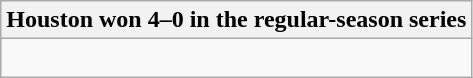<table class="wikitable collapsible collapsed">
<tr>
<th>Houston won 4–0 in the regular-season series</th>
</tr>
<tr>
<td><br>


</td>
</tr>
</table>
